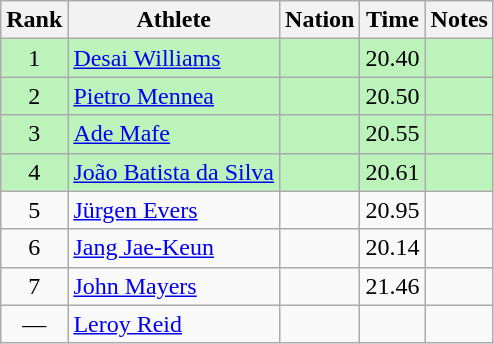<table class="wikitable sortable" style="text-align:center">
<tr>
<th>Rank</th>
<th>Athlete</th>
<th>Nation</th>
<th>Time</th>
<th>Notes</th>
</tr>
<tr style="background:#bbf3bb;">
<td>1</td>
<td align=left><a href='#'>Desai Williams</a></td>
<td align=left></td>
<td>20.40</td>
<td></td>
</tr>
<tr style="background:#bbf3bb;">
<td>2</td>
<td align=left><a href='#'>Pietro Mennea</a></td>
<td align=left></td>
<td>20.50</td>
<td></td>
</tr>
<tr style="background:#bbf3bb;">
<td>3</td>
<td align=left><a href='#'>Ade Mafe</a></td>
<td align=left></td>
<td>20.55</td>
<td></td>
</tr>
<tr style="background:#bbf3bb;">
<td>4</td>
<td align=left><a href='#'>João Batista da Silva</a></td>
<td align=left></td>
<td>20.61</td>
<td></td>
</tr>
<tr>
<td>5</td>
<td align=left><a href='#'>Jürgen Evers</a></td>
<td align=left></td>
<td>20.95</td>
<td></td>
</tr>
<tr>
<td>6</td>
<td align=left><a href='#'>Jang Jae-Keun</a></td>
<td align=left></td>
<td>20.14</td>
<td></td>
</tr>
<tr>
<td>7</td>
<td align=left><a href='#'>John Mayers</a></td>
<td align=left></td>
<td>21.46</td>
<td></td>
</tr>
<tr>
<td data-sort-value=8>—</td>
<td align=left><a href='#'>Leroy Reid</a></td>
<td align=left></td>
<td data-sort-value=99.99></td>
<td></td>
</tr>
</table>
